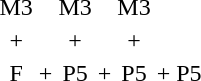<table>
<tr align = "center">
<td>M3</td>
<td></td>
<td>M3</td>
<td></td>
<td>M3</td>
</tr>
<tr align = "center">
<td>+</td>
<td></td>
<td>+</td>
<td></td>
<td>+</td>
</tr>
<tr align = "center">
<td>F</td>
<td>+</td>
<td>P5</td>
<td>+</td>
<td>P5</td>
<td>+</td>
<td>P5</td>
</tr>
</table>
